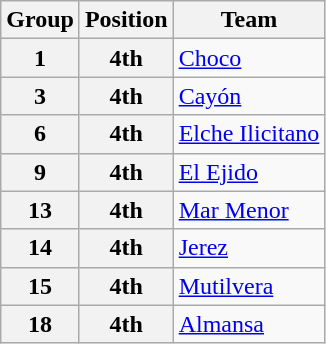<table class="wikitable">
<tr>
<th>Group</th>
<th>Position</th>
<th>Team</th>
</tr>
<tr>
<th>1</th>
<th>4th</th>
<td><a href='#'>Choco</a></td>
</tr>
<tr>
<th>3</th>
<th>4th</th>
<td><a href='#'>Cayón</a></td>
</tr>
<tr>
<th>6</th>
<th>4th</th>
<td><a href='#'>Elche Ilicitano</a></td>
</tr>
<tr>
<th>9</th>
<th>4th</th>
<td><a href='#'>El Ejido</a></td>
</tr>
<tr>
<th>13</th>
<th>4th</th>
<td><a href='#'>Mar Menor</a></td>
</tr>
<tr>
<th>14</th>
<th>4th</th>
<td><a href='#'>Jerez</a></td>
</tr>
<tr>
<th>15</th>
<th>4th</th>
<td><a href='#'>Mutilvera</a></td>
</tr>
<tr>
<th>18</th>
<th>4th</th>
<td><a href='#'>Almansa</a></td>
</tr>
</table>
